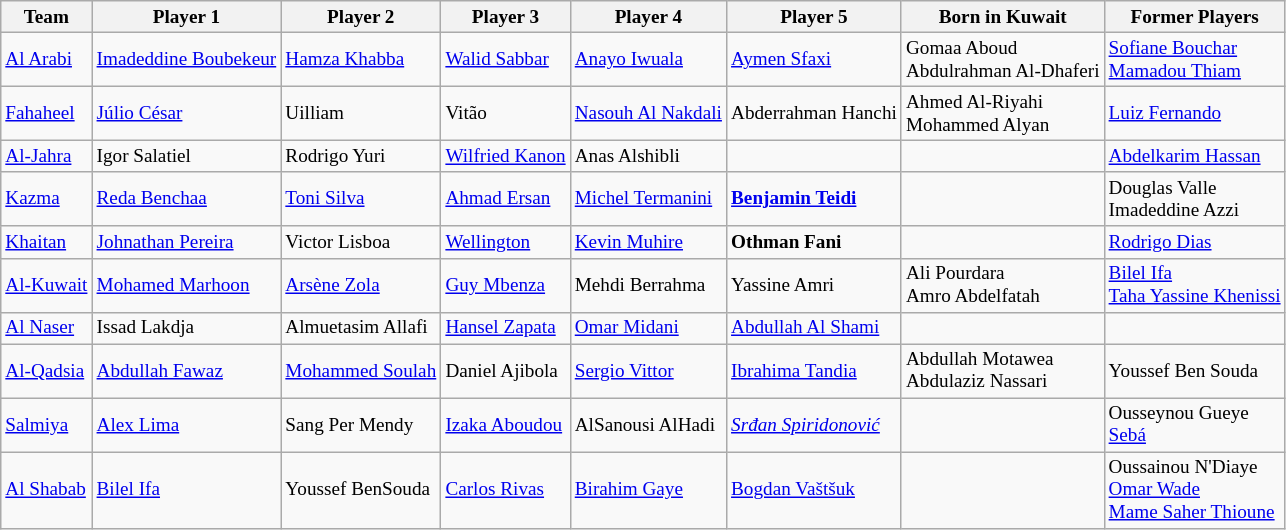<table class="wikitable" style="font-size:80%;">
<tr>
<th>Team</th>
<th>Player 1</th>
<th>Player 2</th>
<th>Player 3</th>
<th>Player 4</th>
<th>Player 5</th>
<th>Born in Kuwait</th>
<th>Former Players</th>
</tr>
<tr>
<td><a href='#'>Al Arabi</a></td>
<td> <a href='#'>Imadeddine Boubekeur</a></td>
<td> <a href='#'>Hamza Khabba</a></td>
<td> <a href='#'>Walid Sabbar</a></td>
<td> <a href='#'>Anayo Iwuala</a></td>
<td> <a href='#'>Aymen Sfaxi</a></td>
<td> Gomaa Aboud<br>  Abdulrahman Al-Dhaferi</td>
<td><a href='#'>Sofiane Bouchar</a><br> <a href='#'>Mamadou Thiam</a></td>
</tr>
<tr>
<td><a href='#'>Fahaheel</a></td>
<td> <a href='#'>Júlio César</a></td>
<td> Uilliam</td>
<td> Vitão</td>
<td> <a href='#'>Nasouh Al Nakdali</a></td>
<td> Abderrahman Hanchi</td>
<td> Ahmed Al-Riyahi<br> Mohammed Alyan</td>
<td> <a href='#'>Luiz Fernando</a></td>
</tr>
<tr>
<td><a href='#'>Al-Jahra</a></td>
<td> Igor Salatiel</td>
<td> Rodrigo Yuri</td>
<td> <a href='#'>Wilfried Kanon</a></td>
<td> Anas Alshibli</td>
<td></td>
<td></td>
<td> <a href='#'>Abdelkarim Hassan</a></td>
</tr>
<tr>
<td><a href='#'>Kazma</a></td>
<td><a href='#'>Reda Benchaa</a></td>
<td> <a href='#'>Toni Silva</a></td>
<td> <a href='#'>Ahmad Ersan</a></td>
<td> <a href='#'>Michel Termanini</a></td>
<td><strong> <a href='#'>Benjamin Teidi</a></strong></td>
<td></td>
<td> Douglas Valle<br> Imadeddine Azzi</td>
</tr>
<tr>
<td><a href='#'>Khaitan</a></td>
<td> <a href='#'>Johnathan Pereira</a></td>
<td> Victor Lisboa</td>
<td> <a href='#'>Wellington</a></td>
<td> <a href='#'>Kevin Muhire</a></td>
<td><strong> Othman Fani</strong></td>
<td></td>
<td> <a href='#'>Rodrigo Dias</a></td>
</tr>
<tr>
<td><a href='#'>Al-Kuwait</a></td>
<td> <a href='#'>Mohamed Marhoon</a></td>
<td> <a href='#'>Arsène Zola</a></td>
<td> <a href='#'>Guy Mbenza</a></td>
<td> Mehdi Berrahma</td>
<td> Yassine Amri</td>
<td> Ali Pourdara<br> Amro Abdelfatah</td>
<td> <a href='#'>Bilel Ifa</a><br> <a href='#'>Taha Yassine Khenissi</a></td>
</tr>
<tr>
<td><a href='#'>Al Naser</a></td>
<td> Issad Lakdja</td>
<td> Almuetasim Allafi</td>
<td> <a href='#'>Hansel Zapata</a></td>
<td>  <a href='#'>Omar Midani</a></td>
<td> <a href='#'>Abdullah Al Shami</a></td>
<td></td>
<td></td>
</tr>
<tr>
<td><a href='#'>Al-Qadsia</a></td>
<td> <a href='#'>Abdullah Fawaz</a></td>
<td> <a href='#'>Mohammed Soulah</a></td>
<td> Daniel Ajibola</td>
<td> <a href='#'>Sergio Vittor</a></td>
<td> <a href='#'>Ibrahima Tandia</a></td>
<td> Abdullah Motawea<br> Abdulaziz Nassari</td>
<td> Youssef Ben Souda</td>
</tr>
<tr>
<td><a href='#'>Salmiya</a></td>
<td> <a href='#'>Alex Lima</a></td>
<td> Sang Per Mendy</td>
<td> <a href='#'>Izaka Aboudou</a></td>
<td>AlSanousi AlHadi</td>
<td><em><a href='#'>Srđan Spiridonović</a></em></td>
<td></td>
<td> Ousseynou Gueye<br> <a href='#'>Sebá</a></td>
</tr>
<tr>
<td><a href='#'>Al Shabab</a></td>
<td> <a href='#'>Bilel Ifa</a></td>
<td>Youssef BenSouda</td>
<td> <a href='#'>Carlos Rivas</a></td>
<td> <a href='#'>Birahim Gaye</a></td>
<td> <a href='#'>Bogdan Vaštšuk</a></td>
<td></td>
<td> Oussainou N'Diaye<br> <a href='#'>Omar Wade</a><br> <a href='#'>Mame Saher Thioune</a></td>
</tr>
</table>
